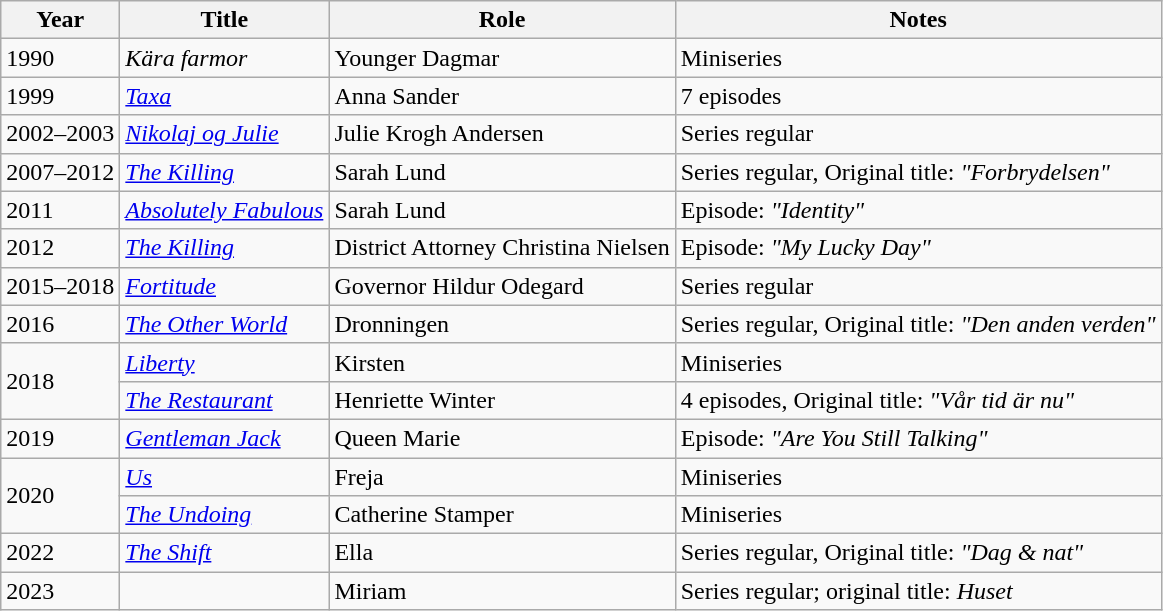<table class="wikitable sortable">
<tr>
<th>Year</th>
<th>Title</th>
<th>Role</th>
<th>Notes</th>
</tr>
<tr>
<td>1990</td>
<td><em>Kära farmor</em></td>
<td>Younger Dagmar</td>
<td>Miniseries</td>
</tr>
<tr>
<td>1999</td>
<td><em><a href='#'>Taxa</a></em></td>
<td>Anna Sander</td>
<td>7 episodes</td>
</tr>
<tr>
<td>2002–2003</td>
<td><em><a href='#'>Nikolaj og Julie</a></em></td>
<td>Julie Krogh Andersen</td>
<td>Series regular</td>
</tr>
<tr>
<td>2007–2012</td>
<td><em><a href='#'>The Killing</a></em></td>
<td>Sarah Lund</td>
<td>Series regular, Original title: <em>"Forbrydelsen"</em></td>
</tr>
<tr>
<td>2011</td>
<td><em><a href='#'>Absolutely Fabulous</a></em></td>
<td>Sarah Lund</td>
<td>Episode: <em>"Identity"</em></td>
</tr>
<tr>
<td>2012</td>
<td><em><a href='#'>The Killing</a></em></td>
<td>District Attorney Christina Nielsen</td>
<td>Episode: <em>"My Lucky Day"</em></td>
</tr>
<tr>
<td>2015–2018</td>
<td><em><a href='#'>Fortitude</a></em></td>
<td>Governor Hildur Odegard</td>
<td>Series regular</td>
</tr>
<tr>
<td>2016</td>
<td><em><a href='#'>The Other World</a></em></td>
<td>Dronningen</td>
<td>Series regular, Original title: <em>"Den anden verden"</em></td>
</tr>
<tr>
<td rowspan="2">2018</td>
<td><em><a href='#'>Liberty</a></em></td>
<td>Kirsten</td>
<td>Miniseries</td>
</tr>
<tr>
<td><em><a href='#'>The Restaurant</a></em></td>
<td>Henriette Winter</td>
<td>4 episodes, Original title: <em>"Vår tid är nu"</em></td>
</tr>
<tr>
<td>2019</td>
<td><em><a href='#'>Gentleman Jack</a></em></td>
<td>Queen Marie</td>
<td>Episode: <em>"Are You Still Talking"</em></td>
</tr>
<tr>
<td rowspan="2">2020</td>
<td><em><a href='#'>Us</a></em></td>
<td>Freja</td>
<td>Miniseries</td>
</tr>
<tr>
<td><em><a href='#'>The Undoing</a></em></td>
<td>Catherine Stamper</td>
<td>Miniseries</td>
</tr>
<tr>
<td>2022</td>
<td><em><a href='#'>The Shift</a></em></td>
<td>Ella</td>
<td>Series regular, Original title: <em>"Dag & nat"</em></td>
</tr>
<tr>
<td>2023</td>
<td></td>
<td>Miriam</td>
<td>Series regular; original title: <em>Huset</em></td>
</tr>
</table>
